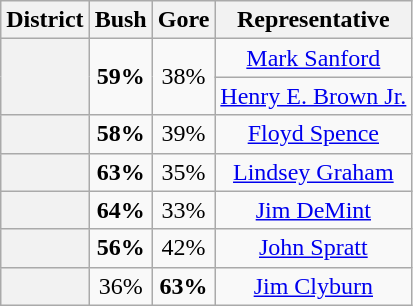<table class="wikitable sortable">
<tr>
<th>District</th>
<th>Bush</th>
<th>Gore</th>
<th class="unsortable">Representative</th>
</tr>
<tr align=center>
<th rowspan=2 ></th>
<td rowspan=2><strong>59%</strong></td>
<td rowspan=2>38%</td>
<td><a href='#'>Mark Sanford</a></td>
</tr>
<tr align=center>
<td><a href='#'>Henry E. Brown Jr.</a></td>
</tr>
<tr align=center>
<th></th>
<td><strong>58%</strong></td>
<td>39%</td>
<td><a href='#'>Floyd Spence</a></td>
</tr>
<tr align=center>
<th></th>
<td><strong>63%</strong></td>
<td>35%</td>
<td><a href='#'>Lindsey Graham</a></td>
</tr>
<tr align=center>
<th></th>
<td><strong>64%</strong></td>
<td>33%</td>
<td><a href='#'>Jim DeMint</a></td>
</tr>
<tr align=center>
<th></th>
<td><strong>56%</strong></td>
<td>42%</td>
<td><a href='#'>John Spratt</a></td>
</tr>
<tr align=center>
<th></th>
<td>36%</td>
<td><strong>63%</strong></td>
<td><a href='#'>Jim Clyburn</a></td>
</tr>
</table>
